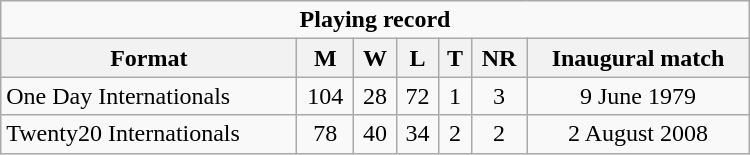<table class="wikitable" style="text-align: center; width: 500px;">
<tr>
<td colspan=7 align="center"><strong>Playing record</strong></td>
</tr>
<tr>
<th>Format</th>
<th>M</th>
<th>W</th>
<th>L</th>
<th>T</th>
<th>NR</th>
<th>Inaugural match</th>
</tr>
<tr>
<td align="left">One Day Internationals</td>
<td>104</td>
<td>28</td>
<td>72</td>
<td>1</td>
<td>3</td>
<td>9 June 1979</td>
</tr>
<tr>
<td align="left">Twenty20 Internationals</td>
<td>78</td>
<td>40</td>
<td>34</td>
<td>2</td>
<td>2</td>
<td>2 August 2008</td>
</tr>
</table>
